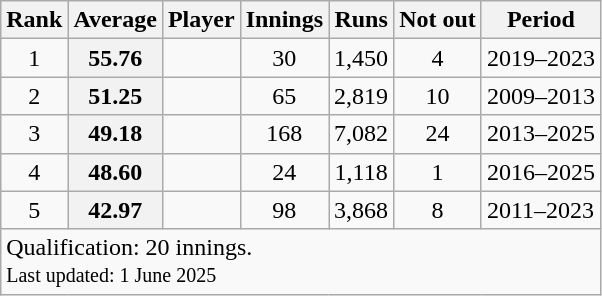<table class="wikitable plainrowheaders sortable">
<tr>
<th scope=col>Rank</th>
<th scope=col>Average</th>
<th scope=col>Player</th>
<th scope=col>Innings</th>
<th scope=col>Runs</th>
<th scope=col>Not out</th>
<th scope=col>Period</th>
</tr>
<tr>
<td align=center>1</td>
<th scope=row style="text-align:center;">55.76</th>
<td></td>
<td align=center>30</td>
<td align=center>1,450</td>
<td align=center>4</td>
<td>2019–2023</td>
</tr>
<tr>
<td align="center">2</td>
<th scope="row" style="text-align:center;">51.25</th>
<td></td>
<td align="center">65</td>
<td align="center">2,819</td>
<td align="center">10</td>
<td>2009–2013</td>
</tr>
<tr>
<td align="center">3</td>
<th scope="row" style="text-align:center;">49.18</th>
<td></td>
<td align="center">168</td>
<td align="center">7,082</td>
<td align="center">24</td>
<td>2013–2025</td>
</tr>
<tr>
<td align="center">4</td>
<th scope="row" style="text-align:center;">48.60</th>
<td></td>
<td align="center">24</td>
<td align="center">1,118</td>
<td align="center">1</td>
<td>2016–2025</td>
</tr>
<tr>
<td align=center>5</td>
<th scope=row style=text-align:center;>42.97</th>
<td></td>
<td align=center>98</td>
<td align=center>3,868</td>
<td align=center>8</td>
<td>2011–2023</td>
</tr>
<tr class=sortbottom>
<td colspan=7>Qualification: 20 innings.<br><small>Last updated: 1 June 2025</small></td>
</tr>
</table>
